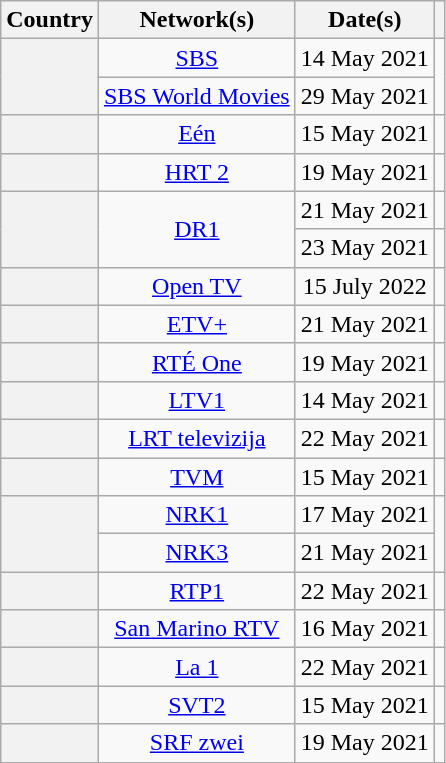<table class="wikitable sortable plainrowheaders" style="text-align: center;">
<tr>
<th scope="col">Country</th>
<th scope="col">Network(s)</th>
<th scope="col">Date(s)</th>
<th scope="col" class="unsortable"></th>
</tr>
<tr>
<th rowspan="2" scope="row"></th>
<td><a href='#'>SBS</a></td>
<td>14 May 2021</td>
<td rowspan="2"></td>
</tr>
<tr>
<td><a href='#'>SBS World Movies</a></td>
<td>29 May 2021</td>
</tr>
<tr>
<th scope="row"></th>
<td><a href='#'>Eén</a></td>
<td>15 May 2021</td>
<td></td>
</tr>
<tr>
<th scope="row"></th>
<td><a href='#'>HRT 2</a></td>
<td>19 May 2021</td>
<td></td>
</tr>
<tr>
<th rowspan="2" scope="row"></th>
<td rowspan="2"><a href='#'>DR1</a></td>
<td>21 May 2021</td>
<td></td>
</tr>
<tr>
<td>23 May 2021</td>
<td></td>
</tr>
<tr>
<th scope="row"></th>
<td><a href='#'>Open TV</a> </td>
<td>15 July 2022</td>
<td></td>
</tr>
<tr>
<th scope="row"></th>
<td><a href='#'>ETV+</a></td>
<td>21 May 2021</td>
<td></td>
</tr>
<tr>
<th scope="row"></th>
<td><a href='#'>RTÉ One</a></td>
<td>19 May 2021</td>
<td></td>
</tr>
<tr>
<th scope="row"></th>
<td><a href='#'>LTV1</a></td>
<td>14 May 2021</td>
<td></td>
</tr>
<tr>
<th scope="row"></th>
<td><a href='#'>LRT televizija</a></td>
<td>22 May 2021</td>
<td></td>
</tr>
<tr>
<th scope="row"></th>
<td><a href='#'>TVM</a></td>
<td>15 May 2021</td>
<td></td>
</tr>
<tr>
<th rowspan="2" scope="row"></th>
<td><a href='#'>NRK1</a></td>
<td>17 May 2021</td>
<td rowspan="2"></td>
</tr>
<tr>
<td><a href='#'>NRK3</a></td>
<td>21 May 2021</td>
</tr>
<tr>
<th scope="row"></th>
<td><a href='#'>RTP1</a></td>
<td>22 May 2021</td>
<td></td>
</tr>
<tr>
<th scope="row"></th>
<td><a href='#'>San Marino RTV</a> </td>
<td>16 May 2021</td>
<td></td>
</tr>
<tr>
<th scope="row"></th>
<td><a href='#'>La 1</a></td>
<td>22 May 2021</td>
<td></td>
</tr>
<tr>
<th scope="row"></th>
<td><a href='#'>SVT2</a></td>
<td>15 May 2021</td>
<td></td>
</tr>
<tr>
<th scope="row"></th>
<td><a href='#'>SRF zwei</a></td>
<td>19 May 2021</td>
<td></td>
</tr>
</table>
